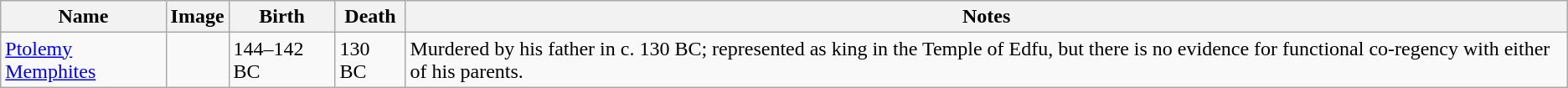<table class="wikitable">
<tr>
<th>Name</th>
<th>Image</th>
<th>Birth</th>
<th>Death</th>
<th>Notes</th>
</tr>
<tr>
<td><a href='#'>Ptolemy Memphites</a></td>
<td></td>
<td>144–142 BC</td>
<td>130 BC</td>
<td>Murdered by his father in c. 130 BC; represented as king in the Temple of Edfu, but there is no evidence for functional co-regency with either of his parents.</td>
</tr>
</table>
